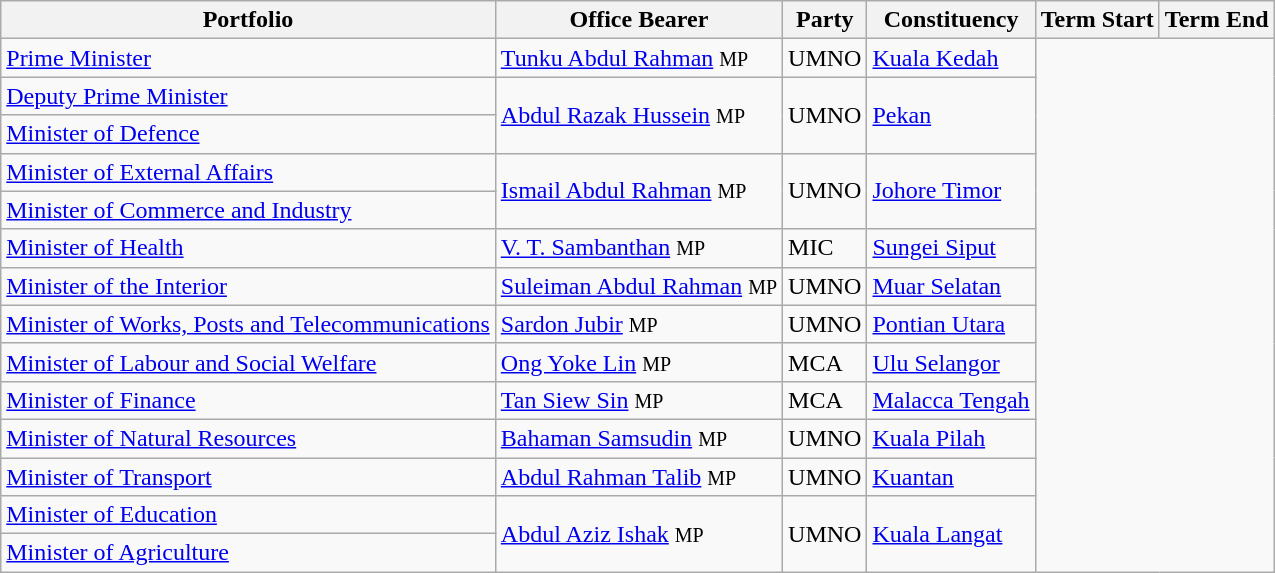<table class="sortable wikitable">
<tr>
<th>Portfolio</th>
<th>Office Bearer</th>
<th>Party</th>
<th>Constituency</th>
<th>Term Start</th>
<th>Term End</th>
</tr>
<tr>
<td><a href='#'>Prime Minister</a></td>
<td><a href='#'>Tunku Abdul Rahman</a> <small>MP</small></td>
<td>UMNO</td>
<td><a href='#'>Kuala Kedah</a></td>
</tr>
<tr>
<td><a href='#'>Deputy Prime Minister</a></td>
<td rowspan=2><a href='#'>Abdul Razak Hussein</a> <small>MP</small></td>
<td rowspan=2>UMNO</td>
<td rowspan=2><a href='#'>Pekan</a></td>
</tr>
<tr>
<td><a href='#'>Minister of Defence</a></td>
</tr>
<tr>
<td><a href='#'>Minister of External Affairs</a></td>
<td rowspan=2><a href='#'>Ismail Abdul Rahman</a> <small>MP</small></td>
<td rowspan=2>UMNO</td>
<td rowspan=2><a href='#'>Johore Timor</a></td>
</tr>
<tr>
<td><a href='#'>Minister of Commerce and Industry</a></td>
</tr>
<tr>
<td><a href='#'>Minister of Health</a></td>
<td><a href='#'>V. T. Sambanthan</a> <small>MP</small></td>
<td>MIC</td>
<td><a href='#'>Sungei Siput</a></td>
</tr>
<tr>
<td><a href='#'>Minister of the Interior</a></td>
<td><a href='#'>Suleiman Abdul Rahman</a> <small>MP</small></td>
<td>UMNO</td>
<td><a href='#'>Muar Selatan</a></td>
</tr>
<tr>
<td><a href='#'>Minister of Works, Posts and Telecommunications</a></td>
<td><a href='#'>Sardon Jubir</a> <small>MP</small></td>
<td>UMNO</td>
<td><a href='#'>Pontian Utara</a></td>
</tr>
<tr>
<td><a href='#'>Minister of Labour and Social Welfare</a></td>
<td><a href='#'>Ong Yoke Lin</a> <small>MP</small></td>
<td>MCA</td>
<td><a href='#'>Ulu Selangor</a></td>
</tr>
<tr>
<td><a href='#'>Minister of Finance</a></td>
<td><a href='#'>Tan Siew Sin</a> <small>MP</small></td>
<td>MCA</td>
<td><a href='#'>Malacca Tengah</a></td>
</tr>
<tr>
<td><a href='#'>Minister of Natural Resources</a></td>
<td><a href='#'>Bahaman Samsudin</a> <small>MP</small></td>
<td>UMNO</td>
<td><a href='#'>Kuala Pilah</a></td>
</tr>
<tr>
<td><a href='#'>Minister of Transport</a></td>
<td><a href='#'>Abdul Rahman Talib</a> <small>MP</small></td>
<td>UMNO</td>
<td><a href='#'>Kuantan</a></td>
</tr>
<tr>
<td><a href='#'>Minister of Education</a></td>
<td rowspan=2><a href='#'>Abdul Aziz Ishak</a> <small>MP</small></td>
<td rowspan=2>UMNO</td>
<td rowspan=2><a href='#'>Kuala Langat</a></td>
</tr>
<tr>
<td><a href='#'>Minister of Agriculture</a></td>
</tr>
</table>
